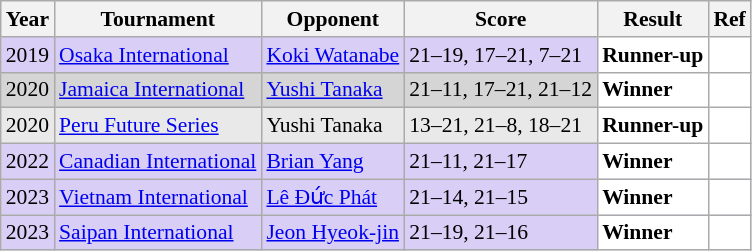<table class="sortable wikitable" style="font-size: 90%;">
<tr>
<th>Year</th>
<th>Tournament</th>
<th>Opponent</th>
<th>Score</th>
<th>Result</th>
<th>Ref</th>
</tr>
<tr style="background:#D8CEF6">
<td align="center">2019</td>
<td align="left"><a href='#'>Osaka International</a></td>
<td align="left"> <a href='#'>Koki Watanabe</a></td>
<td align="left">21–19, 17–21, 7–21</td>
<td style="text-align:left; background:white"> <strong>Runner-up</strong></td>
<td style="text-align:center; background:white"></td>
</tr>
<tr style="background:#D5D5D5">
<td align="center">2020</td>
<td align="left"><a href='#'>Jamaica International</a></td>
<td align="left"> <a href='#'>Yushi Tanaka</a></td>
<td align="left">21–11, 17–21, 21–12</td>
<td style="text-align:left; background:white"> <strong>Winner</strong></td>
<td style="text-align:center; background:white"></td>
</tr>
<tr style="background:#E9E9E9">
<td align="center">2020</td>
<td align="left"><a href='#'>Peru Future Series</a></td>
<td align="left"> Yushi Tanaka</td>
<td align="left">13–21, 21–8, 18–21</td>
<td style="text-align:left; background:white"> <strong>Runner-up</strong></td>
<td style="text-align:center; background:white"></td>
</tr>
<tr style="background:#D8CEF6">
<td align="center">2022</td>
<td align="left"><a href='#'>Canadian International</a></td>
<td align="left"> <a href='#'>Brian Yang</a></td>
<td align="left">21–11, 21–17</td>
<td style="text-align:left; background:white"> <strong>Winner</strong></td>
<td style="text-align:center; background:white"></td>
</tr>
<tr style="background:#D8CEF6">
<td align="center">2023</td>
<td align="left"><a href='#'>Vietnam International</a></td>
<td align="left"> <a href='#'>Lê Đức Phát</a></td>
<td align="left">21–14, 21–15</td>
<td style="text-align:left; background:white"> <strong>Winner</strong></td>
<td style="text-align:center; background:white"></td>
</tr>
<tr style="background:#D8CEF6">
<td align="center">2023</td>
<td align="left"><a href='#'>Saipan International</a></td>
<td align="left"> <a href='#'>Jeon Hyeok-jin</a></td>
<td align="left">21–19, 21–16</td>
<td style="text-align:left; background:white"> <strong>Winner</strong></td>
<td style="text-align:center; background:white"></td>
</tr>
</table>
